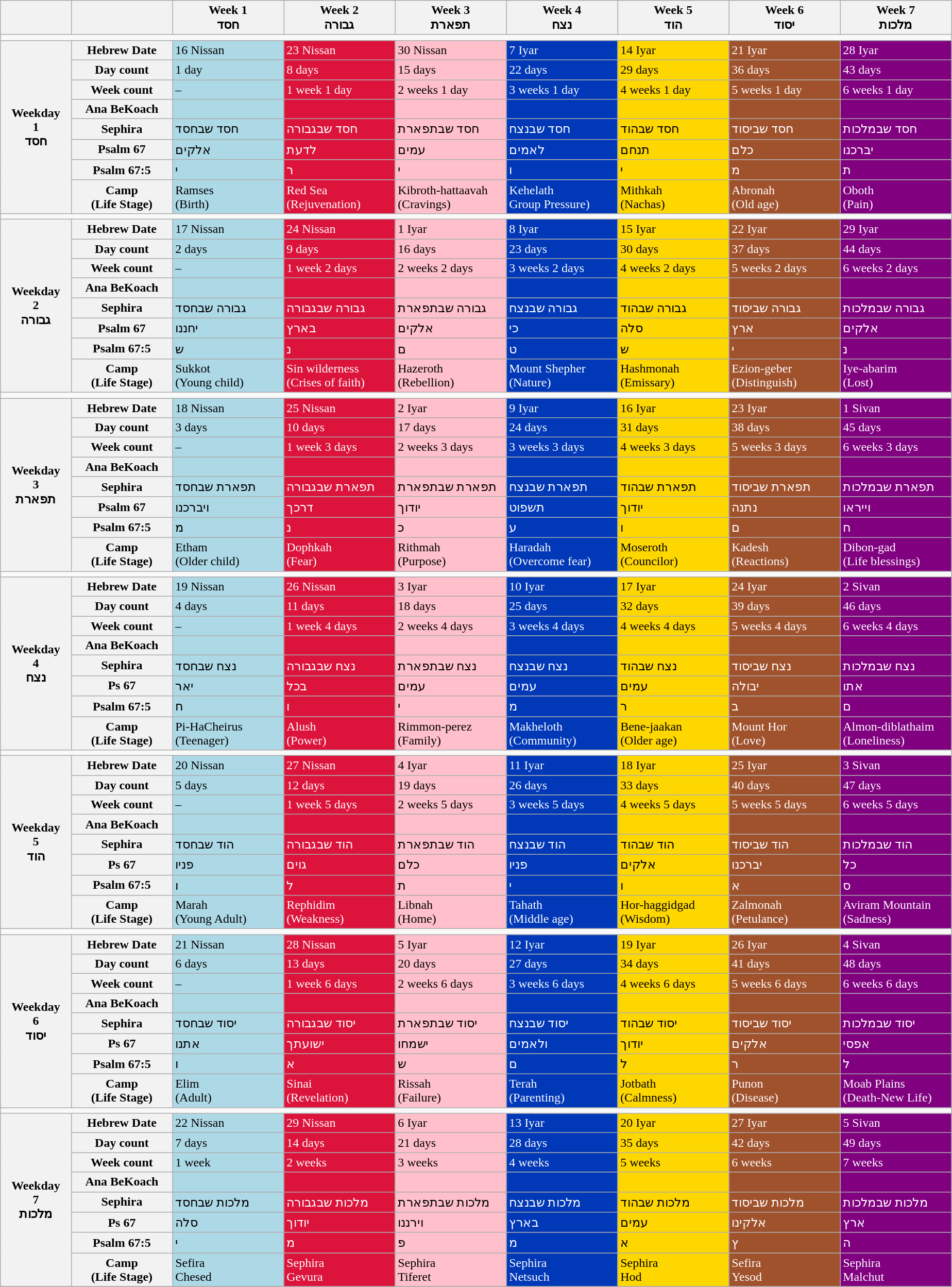<table class="wikitable">
<tr>
<th style="width: 7%;"></th>
<th style="width: 10%;"></th>
<th style="width: 11%;">Week 1<br>חסד<br></th>
<th style="width: 11%;">Week 2<br>גבורה<br></th>
<th style="width: 11%;">Week 3<br>תפארת<br></th>
<th style="width: 11%;">Week 4<br>נצח<br></th>
<th style="width: 11%;">Week 5<br>הוד<br></th>
<th style="width: 11%;">Week 6<br>יסוד<br></th>
<th style="width: 11%;">Week 7<br>מלכות<br></th>
</tr>
<tr>
<td colspan = 9></td>
</tr>
<tr>
<th rowspan=8>Weekday<br>1<br>חסד</th>
<th>Hebrew Date</th>
<td style="background:lightblue ;">16 Nissan</td>
<td style="background:crimson; color:white;">23 Nissan</td>
<td style="background:pink;">30 Nissan</td>
<td style="background:#0038b8; color:white;">7 Iyar</td>
<td style="background:gold;">14 Iyar</td>
<td style="background:sienna; color:white;">21 Iyar</td>
<td style="background:purple; color:white;">28 Iyar</td>
</tr>
<tr>
<th>Day count</th>
<td style="background:lightblue ;">1 day</td>
<td style="background:crimson; color:white;">8 days</td>
<td style="background:pink;">15 days</td>
<td style="background:#0038b8; color:white;">22 days</td>
<td style="background:gold;">29 days</td>
<td style="background:sienna; color:white;">36 days</td>
<td style="background:purple; color:white;">43 days</td>
</tr>
<tr>
<th>Week count</th>
<td style="background:lightblue ;">–</td>
<td style="background:crimson; color:white;">1 week 1 day</td>
<td style="background:pink;">2 weeks 1 day</td>
<td style="background:#0038b8; color:white;">3 weeks 1 day</td>
<td style="background:gold;">4 weeks 1 day</td>
<td style="background:sienna; color:white;">5 weeks 1 day</td>
<td style="background:purple; color:white;">6 weeks 1 day</td>
</tr>
<tr>
<th>Ana BeKoach</th>
<td style="background:lightblue ;"></td>
<td style="background:crimson; color:white;"></td>
<td style="background:pink;"></td>
<td style="background:#0038b8; color:white;"></td>
<td style="background:gold;"></td>
<td style="background:sienna; color:white;"></td>
<td style="background:purple; color:white;"></td>
</tr>
<tr>
<th>Sephira</th>
<td style="background:lightblue ;">חסד שבחסד</td>
<td style="background:crimson; color:white;">חסד שבגבורה</td>
<td style="background:pink;">חסד שבתפארת</td>
<td style="background:#0038b8; color:white;">חסד שבנצח</td>
<td style="background:gold;">חסד שבהוד</td>
<td style="background:sienna; color:white;">חסד שביסוד</td>
<td style="background:purple; color:white;">חסד שבמלכות</td>
</tr>
<tr>
<th>Psalm 67</th>
<td style="background:lightblue ;">אלקים</td>
<td style="background:crimson; color:white;">לדעת</td>
<td style="background:pink;">עמים</td>
<td style="background:#0038b8; color:white;">לאמים</td>
<td style="background:gold;">תנחם</td>
<td style="background:sienna; color:white;">כלם</td>
<td style="background:purple; color:white;">יברכנו</td>
</tr>
<tr>
<th>Psalm 67:5</th>
<td style="background:lightblue ;">י</td>
<td style="background:crimson; color:white;">ר</td>
<td style="background:pink;">י</td>
<td style="background:#0038b8; color:white;">ו</td>
<td style="background:gold;">י</td>
<td style="background:sienna; color:white;">מ</td>
<td style="background:purple; color:white;">ת</td>
</tr>
<tr>
<th>Camp<br>(Life Stage)</th>
<td style="background:lightblue ;">Ramses<br>(Birth)</td>
<td style="background:crimson; color:white;">Red Sea<br>(Rejuvenation)</td>
<td style="background:pink;">Kibroth-hattaavah<br>(Cravings)</td>
<td style="background:#0038b8; color:white;">Kehelath<br>Group Pressure)</td>
<td style="background:gold;">Mithkah<br>(Nachas)</td>
<td style="background:sienna; color:white;">Abronah<br>(Old age)</td>
<td style="background:purple; color:white;">Oboth<br>(Pain)</td>
</tr>
<tr>
<td colspan = 9></td>
</tr>
<tr>
<th rowspan=8>Weekday<br>2<br>גבורה</th>
<th>Hebrew Date</th>
<td style="background:lightblue ;">17 Nissan</td>
<td style="background:crimson; color:white;">24 Nissan</td>
<td style="background:pink;">1 Iyar</td>
<td style="background:#0038b8; color:white;">8 Iyar</td>
<td style="background:gold;">15 Iyar</td>
<td style="background:sienna; color:white;">22 Iyar</td>
<td style="background:purple; color:white;">29 Iyar</td>
</tr>
<tr>
<th>Day count</th>
<td style="background:lightblue ;">2 days</td>
<td style="background:crimson; color:white;">9 days</td>
<td style="background:pink;">16 days</td>
<td style="background:#0038b8; color:white;">23 days</td>
<td style="background:gold;">30 days</td>
<td style="background:sienna; color:white;">37 days</td>
<td style="background:purple; color:white;">44 days</td>
</tr>
<tr>
<th>Week count</th>
<td style="background:lightblue ;">–</td>
<td style="background:crimson; color:white;">1 week 2 days</td>
<td style="background:pink;">2 weeks 2 days</td>
<td style="background:#0038b8; color:white;">3 weeks 2 days</td>
<td style="background:gold;">4 weeks 2 days</td>
<td style="background:sienna; color:white;">5 weeks 2 days</td>
<td style="background:purple; color:white;">6 weeks 2 days</td>
</tr>
<tr>
<th>Ana BeKoach</th>
<td style="background:lightblue ;"></td>
<td style="background:crimson; color:white;"></td>
<td style="background:pink;"></td>
<td style="background:#0038b8; color:white;"></td>
<td style="background:gold;"></td>
<td style="background:sienna; color:white;"></td>
<td style="background:purple; color:white;"></td>
</tr>
<tr>
<th>Sephira</th>
<td style="background:lightblue ;">גבורה שבחסד</td>
<td style="background:crimson; color:white;">גבורה שבגבורה</td>
<td style="background:pink;">גבורה שבתפארת</td>
<td style="background:#0038b8; color:white;">גבורה שבנצח</td>
<td style="background:gold;">גבורה שבהוד</td>
<td style="background:sienna; color:white;">גבורה שביסוד</td>
<td style="background:purple; color:white;">גבורה שבמלכות</td>
</tr>
<tr>
<th>Psalm 67</th>
<td style="background:lightblue ;">יחננו</td>
<td style="background:crimson; color:white;">בארץ</td>
<td style="background:pink;">אלקים</td>
<td style="background:#0038b8; color:white;">כי</td>
<td style="background:gold;">סלה</td>
<td style="background:sienna; color:white;">ארץ</td>
<td style="background:purple; color:white;">אלקים</td>
</tr>
<tr>
<th>Psalm 67:5</th>
<td style="background:lightblue ;">ש</td>
<td style="background:crimson; color:white;">נ</td>
<td style="background:pink;">ם</td>
<td style="background:#0038b8; color:white;">ט</td>
<td style="background:gold;">ש</td>
<td style="background:sienna; color:white;">י</td>
<td style="background:purple; color:white;">נ</td>
</tr>
<tr>
<th>Camp<br>(Life Stage)</th>
<td style="background:lightblue ;">Sukkot<br>(Young child)</td>
<td style="background:crimson; color:white;">Sin wilderness<br>(Crises of faith)</td>
<td style="background:pink;">Hazeroth<br>(Rebellion)</td>
<td style="background:#0038b8; color:white;">Mount Shepher<br>(Nature)</td>
<td style="background:gold;">Hashmonah<br>(Emissary)</td>
<td style="background:sienna; color:white;">Ezion-geber<br>(Distinguish)</td>
<td style="background:purple; color:white;">Iye-abarim<br>(Lost)</td>
</tr>
<tr>
<td colspan = 9></td>
</tr>
<tr>
<th rowspan=8>Weekday<br>3<br>תפארת</th>
<th>Hebrew Date</th>
<td style="background:lightblue ;">18 Nissan</td>
<td style="background:crimson; color:white;">25 Nissan</td>
<td style="background:pink;">2 Iyar</td>
<td style="background:#0038b8; color:white;">9 Iyar</td>
<td style="background:gold;">16 Iyar</td>
<td style="background:sienna; color:white;">23 Iyar</td>
<td style="background:purple; color:white;">1 Sivan</td>
</tr>
<tr>
<th>Day count</th>
<td style="background:lightblue ;">3 days</td>
<td style="background:crimson; color:white;">10 days</td>
<td style="background:pink;">17 days</td>
<td style="background:#0038b8; color:white;">24 days</td>
<td style="background:gold;">31 days</td>
<td style="background:sienna; color:white;">38 days</td>
<td style="background:purple; color:white;">45 days</td>
</tr>
<tr>
<th>Week count</th>
<td style="background:lightblue ;">–</td>
<td style="background:crimson; color:white;">1 week 3 days</td>
<td style="background:pink;">2 weeks 3 days</td>
<td style="background:#0038b8; color:white;">3 weeks 3 days</td>
<td style="background:gold;">4 weeks 3 days</td>
<td style="background:sienna; color:white;">5 weeks 3 days</td>
<td style="background:purple; color:white;">6 weeks 3 days</td>
</tr>
<tr>
<th>Ana BeKoach</th>
<td style="background:lightblue ;"></td>
<td style="background:crimson; color:white;"></td>
<td style="background:pink;"></td>
<td style="background:#0038b8; color:white;"></td>
<td style="background:gold;"></td>
<td style="background:sienna; color:white;"></td>
<td style="background:purple; color:white;"></td>
</tr>
<tr>
<th>Sephira</th>
<td style="background:lightblue ;">תפארת שבחסד</td>
<td style="background:crimson; color:white;">תפארת שבגבורה</td>
<td style="background:pink;">תפארת שבתפארת</td>
<td style="background:#0038b8; color:white;">תפארת שבנצח</td>
<td style="background:gold;">תפארת שבהוד</td>
<td style="background:sienna; color:white;">תפארת שביסוד</td>
<td style="background:purple; color:white;">תפארת שבמלכות</td>
</tr>
<tr>
<th>Psalm 67</th>
<td style="background:lightblue ;">ויברכנו</td>
<td style="background:crimson; color:white;">דרכך</td>
<td style="background:pink;">יודוך</td>
<td style="background:#0038b8; color:white;">תשפוט</td>
<td style="background:gold;">יודוך</td>
<td style="background:sienna; color:white;">נתנה</td>
<td style="background:purple; color:white;">וייראו</td>
</tr>
<tr>
<th>Psalm 67:5</th>
<td style="background:lightblue ;">מ</td>
<td style="background:crimson; color:white;">נ</td>
<td style="background:pink;">כ</td>
<td style="background:#0038b8; color:white;">ע</td>
<td style="background:gold;">ו</td>
<td style="background:sienna; color:white;">ם</td>
<td style="background:purple; color:white;">ח</td>
</tr>
<tr>
<th>Camp<br>(Life Stage)</th>
<td style="background:lightblue ;">Etham<br>(Older child)</td>
<td style="background:crimson; color:white;">Dophkah<br>(Fear)</td>
<td style="background:pink;">Rithmah<br>(Purpose)</td>
<td style="background:#0038b8; color:white;">Haradah<br>(Overcome fear)</td>
<td style="background:gold;">Moseroth<br>(Councilor)</td>
<td style="background:sienna; color:white;">Kadesh<br>(Reactions)</td>
<td style="background:purple; color:white;">Dibon-gad<br>(Life blessings)</td>
</tr>
<tr>
<td colspan = 9></td>
</tr>
<tr>
<th rowspan=8>Weekday<br>4<br>נצח</th>
<th>Hebrew Date</th>
<td style="background:lightblue ;">19 Nissan</td>
<td style="background:crimson; color:white;">26 Nissan</td>
<td style="background:pink;">3 Iyar</td>
<td style="background:#0038b8; color:white;">10 Iyar</td>
<td style="background:gold;">17 Iyar</td>
<td style="background:sienna; color:white;">24 Iyar</td>
<td style="background:purple; color:white;">2 Sivan</td>
</tr>
<tr>
<th>Day count</th>
<td style="background:lightblue ;">4 days</td>
<td style="background:crimson; color:white;">11 days</td>
<td style="background:pink;">18 days</td>
<td style="background:#0038b8; color:white;">25 days</td>
<td style="background:gold;">32 days</td>
<td style="background:sienna; color:white;">39 days</td>
<td style="background:purple; color:white;">46 days</td>
</tr>
<tr>
<th>Week count</th>
<td style="background:lightblue ;">–</td>
<td style="background:crimson; color:white;">1 week 4 days</td>
<td style="background:pink;">2 weeks 4 days</td>
<td style="background:#0038b8; color:white;">3 weeks 4 days</td>
<td style="background:gold;">4 weeks 4 days</td>
<td style="background:sienna; color:white;">5 weeks 4 days</td>
<td style="background:purple; color:white;">6 weeks 4 days</td>
</tr>
<tr>
<th>Ana BeKoach</th>
<td style="background:lightblue ;"></td>
<td style="background:crimson; color:white;"></td>
<td style="background:pink;"></td>
<td style="background:#0038b8; color:white;"></td>
<td style="background:gold;"></td>
<td style="background:sienna; color:white;"></td>
<td style="background:purple; color:white;"></td>
</tr>
<tr>
<th>Sephira</th>
<td style="background:lightblue ;">נצח שבחסד</td>
<td style="background:crimson; color:white;">נצח שבגבורה</td>
<td style="background:pink;">נצח שבתפארת</td>
<td style="background:#0038b8; color:white;">נצח שבנצח</td>
<td style="background:gold;">נצח שבהוד</td>
<td style="background:sienna; color:white;">נצח שביסוד</td>
<td style="background:purple; color:white;">נצח שבמלכות</td>
</tr>
<tr>
<th>Ps 67</th>
<td style="background:lightblue ;">יאר</td>
<td style="background:crimson; color:white;">בכל</td>
<td style="background:pink;">עמים</td>
<td style="background:#0038b8; color:white;">עמים</td>
<td style="background:gold;">עמים</td>
<td style="background:sienna; color:white;">יבולה</td>
<td style="background:purple; color:white;">אתו</td>
</tr>
<tr>
<th>Psalm 67:5</th>
<td style="background:lightblue ;">ח</td>
<td style="background:crimson; color:white;">ו</td>
<td style="background:pink;">י</td>
<td style="background:#0038b8; color:white;">מ</td>
<td style="background:gold;">ר</td>
<td style="background:sienna; color:white;">ב</td>
<td style="background:purple; color:white;">ם</td>
</tr>
<tr>
<th>Camp<br>(Life Stage)</th>
<td style="background:lightblue ;">Pi-HaCheirus<br>(Teenager)</td>
<td style="background:crimson; color:white;">Alush<br>(Power)</td>
<td style="background:pink;">Rimmon-perez<br>(Family)</td>
<td style="background:#0038b8; color:white;">Makheloth<br>(Community)</td>
<td style="background:gold;">Bene-jaakan<br>(Older age)</td>
<td style="background:sienna; color:white;">Mount Hor<br>(Love)</td>
<td style="background:purple; color:white;">Almon-diblathaim<br>(Loneliness)</td>
</tr>
<tr>
<td colspan = 9></td>
</tr>
<tr>
<th rowspan=8>Weekday<br>5<br>הוד</th>
<th>Hebrew Date</th>
<td style="background:lightblue ;">20 Nissan</td>
<td style="background:crimson; color:white;">27 Nissan</td>
<td style="background:pink;">4 Iyar</td>
<td style="background:#0038b8; color:white;">11 Iyar</td>
<td style="background:gold;">18 Iyar</td>
<td style="background:sienna; color:white;">25 Iyar</td>
<td style="background:purple; color:white;">3 Sivan</td>
</tr>
<tr>
<th>Day count</th>
<td style="background:lightblue ;">5 days</td>
<td style="background:crimson; color:white;">12 days</td>
<td style="background:pink;">19 days</td>
<td style="background:#0038b8; color:white;">26 days</td>
<td style="background:gold;">33 days</td>
<td style="background:sienna; color:white;">40 days</td>
<td style="background:purple; color:white;">47 days</td>
</tr>
<tr>
<th>Week count</th>
<td style="background:lightblue ;">–</td>
<td style="background:crimson; color:white;">1 week 5 days</td>
<td style="background:pink;">2 weeks 5 days</td>
<td style="background:#0038b8; color:white;">3 weeks 5 days</td>
<td style="background:gold;">4 weeks 5 days</td>
<td style="background:sienna; color:white;">5 weeks 5 days</td>
<td style="background:purple; color:white;">6 weeks 5 days</td>
</tr>
<tr>
<th>Ana BeKoach</th>
<td style="background:lightblue ;"></td>
<td style="background:crimson; color:white;"></td>
<td style="background:pink;"></td>
<td style="background:#0038b8; color:white;"></td>
<td style="background:gold;"></td>
<td style="background:sienna; color:white;"></td>
<td style="background:purple; color:white;"></td>
</tr>
<tr>
<th>Sephira</th>
<td style="background:lightblue ;">הוד שבחסד</td>
<td style="background:crimson; color:white;">הוד שבגבורה</td>
<td style="background:pink;">הוד שבתפארת</td>
<td style="background:#0038b8; color:white;">הוד שבנצח</td>
<td style="background:gold;">הוד שבהוד</td>
<td style="background:sienna; color:white;">הוד שביסוד</td>
<td style="background:purple; color:white;">הוד שבמלכות</td>
</tr>
<tr>
<th>Ps 67</th>
<td style="background:lightblue ;">פניו</td>
<td style="background:crimson; color:white;">גוים</td>
<td style="background:pink;">כלם</td>
<td style="background:#0038b8; color:white;">פניו</td>
<td style="background:gold;">אלקים</td>
<td style="background:sienna; color:white;">יברכנו</td>
<td style="background:purple; color:white;">כל</td>
</tr>
<tr>
<th>Psalm 67:5</th>
<td style="background:lightblue ;">ו</td>
<td style="background:crimson; color:white;">ל</td>
<td style="background:pink;">ת</td>
<td style="background:#0038b8; color:white;">י</td>
<td style="background:gold;">ו</td>
<td style="background:sienna; color:white;">א</td>
<td style="background:purple; color:white;">ס</td>
</tr>
<tr>
<th>Camp<br>(Life Stage)</th>
<td style="background:lightblue ;">Marah<br>(Young Adult)</td>
<td style="background:crimson; color:white;">Rephidim<br>(Weakness)</td>
<td style="background:pink;">Libnah<br>(Home)</td>
<td style="background:#0038b8; color:white;">Tahath<br>(Middle age)</td>
<td style="background:gold;">Hor-haggidgad<br>(Wisdom)</td>
<td style="background:sienna; color:white;">Zalmonah<br>(Petulance)</td>
<td style="background:purple; color:white;">Aviram Mountain<br>(Sadness)</td>
</tr>
<tr>
<td colspan = 9></td>
</tr>
<tr>
<th rowspan=8>Weekday<br>6<br>יסוד</th>
<th>Hebrew Date</th>
<td style="background:lightblue ;">21 Nissan</td>
<td style="background:crimson; color:white;">28 Nissan</td>
<td style="background:pink;">5 Iyar</td>
<td style="background:#0038b8; color:white;">12 Iyar</td>
<td style="background:gold;">19 Iyar</td>
<td style="background:sienna; color:white;">26 Iyar</td>
<td style="background:purple; color:white;">4 Sivan</td>
</tr>
<tr>
<th>Day count</th>
<td style="background:lightblue ;">6 days</td>
<td style="background:crimson; color:white;">13 days</td>
<td style="background:pink;">20 days</td>
<td style="background:#0038b8; color:white;">27 days</td>
<td style="background:gold;">34 days</td>
<td style="background:sienna; color:white;">41 days</td>
<td style="background:purple; color:white;">48 days</td>
</tr>
<tr>
<th>Week count</th>
<td style="background:lightblue ;">–</td>
<td style="background:crimson; color:white;">1 week 6 days</td>
<td style="background:pink;">2 weeks 6 days</td>
<td style="background:#0038b8; color:white;">3 weeks 6 days</td>
<td style="background:gold;">4 weeks 6 days</td>
<td style="background:sienna; color:white;">5 weeks 6 days</td>
<td style="background:purple; color:white;">6 weeks 6 days</td>
</tr>
<tr>
<th>Ana BeKoach</th>
<td style="background:lightblue ;"></td>
<td style="background:crimson; color:white;"></td>
<td style="background:pink;"></td>
<td style="background:#0038b8; color:white;"></td>
<td style="background:gold;"></td>
<td style="background:sienna; color:white;"></td>
<td style="background:purple; color:white;"></td>
</tr>
<tr>
<th>Sephira</th>
<td style="background:lightblue ;">יסוד שבחסד</td>
<td style="background:crimson; color:white;">יסוד שבגבורה</td>
<td style="background:pink;">יסוד שבתפארת</td>
<td style="background:#0038b8; color:white;">יסוד שבנצח</td>
<td style="background:gold;">יסוד שבהוד</td>
<td style="background:sienna; color:white;">יסוד שביסוד</td>
<td style="background:purple; color:white;">יסוד שבמלכות</td>
</tr>
<tr>
<th>Ps 67</th>
<td style="background:lightblue ;">אתנו</td>
<td style="background:crimson; color:white;">ישועתך</td>
<td style="background:pink;">ישמחו</td>
<td style="background:#0038b8; color:white;">ולאמים</td>
<td style="background:gold;">יודוך</td>
<td style="background:sienna; color:white;">אלקים</td>
<td style="background:purple; color:white;">אפסי</td>
</tr>
<tr>
<th>Psalm 67:5</th>
<td style="background:lightblue ;">ו</td>
<td style="background:crimson; color:white;">א</td>
<td style="background:pink;">ש</td>
<td style="background:#0038b8; color:white;">ם</td>
<td style="background:gold;">ל</td>
<td style="background:sienna; color:white;">ר</td>
<td style="background:purple; color:white;">ל</td>
</tr>
<tr>
<th>Camp<br>(Life Stage)</th>
<td style="background:lightblue ;">Elim<br>(Adult)</td>
<td style="background:crimson; color:white;">Sinai<br>(Revelation)</td>
<td style="background:pink;">Rissah<br>(Failure)</td>
<td style="background:#0038b8; color:white;">Terah<br>(Parenting)</td>
<td style="background:gold;">Jotbath<br>(Calmness)</td>
<td style="background:sienna; color:white;">Punon<br>(Disease)</td>
<td style="background:purple; color:white;">Moab Plains<br>(Death-New Life)</td>
</tr>
<tr>
<td colspan = 9></td>
</tr>
<tr>
<th rowspan=8>Weekday<br>7<br>מלכות</th>
<th>Hebrew Date</th>
<td style="background:lightblue ;">22 Nissan</td>
<td style="background:crimson; color:white;">29 Nissan</td>
<td style="background:pink;">6 Iyar</td>
<td style="background:#0038b8; color:white;">13 Iyar</td>
<td style="background:gold;">20 Iyar</td>
<td style="background:sienna; color:white;">27 Iyar</td>
<td style="background:purple; color:white;">5 Sivan</td>
</tr>
<tr>
<th>Day count</th>
<td style="background:lightblue ;">7 days</td>
<td style="background:crimson; color:white;">14 days</td>
<td style="background:pink;">21 days</td>
<td style="background:#0038b8; color:white;">28 days</td>
<td style="background:gold;">35 days</td>
<td style="background:sienna; color:white;">42 days</td>
<td style="background:purple; color:white;">49 days</td>
</tr>
<tr>
<th>Week count</th>
<td style="background:lightblue ;">1 week</td>
<td style="background:crimson; color:white;">2 weeks</td>
<td style="background:pink;">3 weeks</td>
<td style="background:#0038b8; color:white;">4 weeks</td>
<td style="background:gold;">5 weeks</td>
<td style="background:sienna; color:white;">6 weeks</td>
<td style="background:purple; color:white;">7 weeks</td>
</tr>
<tr>
<th>Ana BeKoach</th>
<td style="background:lightblue ; color:grey;"></td>
<td style="background:crimson; color:grey;"></td>
<td style="background:pink; color:grey;"></td>
<td style="background:#0038b8; color:grey;"></td>
<td style="background:gold; color:grey;"></td>
<td style="background:sienna; color:grey;"></td>
<td style="background:purple; color:grey;"></td>
</tr>
<tr>
<th>Sephira</th>
<td style="background:lightblue ;">מלכות שבחסד</td>
<td style="background:crimson; color:white;">מלכות שבגבורה</td>
<td style="background:pink;">מלכות שבתפארת</td>
<td style="background:#0038b8; color:white;">מלכות שבנצח</td>
<td style="background:gold;">מלכות שבהוד</td>
<td style="background:sienna; color:white;">מלכות שביסוד</td>
<td style="background:purple; color:white;">מלכות שבמלכות</td>
</tr>
<tr>
<th>Ps 67</th>
<td style="background:lightblue ;">סלה</td>
<td style="background:crimson; color:white;">יודוך</td>
<td style="background:pink;">וירננו</td>
<td style="background:#0038b8; color:white;">בארץ</td>
<td style="background:gold;">עמים</td>
<td style="background:sienna; color:white;">אלקינו</td>
<td style="background:purple; color:white;">ארץ</td>
</tr>
<tr>
<th>Psalm 67:5</th>
<td style="background:lightblue ;">י</td>
<td style="background:crimson; color:white;">מ</td>
<td style="background:pink;">פ</td>
<td style="background:#0038b8; color:white;">מ</td>
<td style="background:gold;">א</td>
<td style="background:sienna; color:white;">ץ</td>
<td style="background:purple; color:white;">ה</td>
</tr>
<tr>
<th>Camp<br>(Life Stage)</th>
<td style="background:lightblue ;">Sefira<br>Chesed</td>
<td style="background:crimson; color:white;">Sephira<br>Gevura</td>
<td style="background:pink;">Sephira<br>Tiferet</td>
<td style="background:#0038b8; color:white;">Sephira<br>Netsuch</td>
<td style="background:gold;">Sephira<br>Hod</td>
<td style="background:sienna; color:white;">Sefira<br>Yesod</td>
<td style="background:purple; color:white;">Sephira<br>Malchut</td>
</tr>
<tr>
</tr>
</table>
